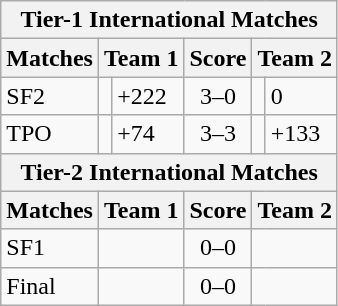<table class="wikitable">
<tr>
<th colspan=6>Tier-1 International Matches</th>
</tr>
<tr>
<th>Matches</th>
<th colspan=2>Team 1</th>
<th>Score</th>
<th colspan=2>Team 2</th>
</tr>
<tr>
<td>SF2</td>
<td></td>
<td>+222</td>
<td align=center>3–0</td>
<td></td>
<td>0</td>
</tr>
<tr>
<td>TPO</td>
<td></td>
<td>+74</td>
<td align=center>3–3</td>
<td></td>
<td>+133</td>
</tr>
<tr>
<th colspan=6>Tier-2 International Matches</th>
</tr>
<tr>
<th>Matches</th>
<th colspan=2>Team 1</th>
<th>Score</th>
<th colspan=2>Team 2</th>
</tr>
<tr>
<td>SF1</td>
<td colspan=2></td>
<td align=center>0–0</td>
<td colspan=2></td>
</tr>
<tr>
<td>Final</td>
<td colspan=2></td>
<td align=center>0–0</td>
<td colspan=2></td>
</tr>
</table>
